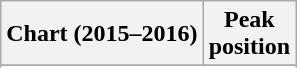<table class="wikitable sortable plainrowheaders" style="text-align:center">
<tr>
<th scope="col">Chart (2015–2016)</th>
<th scope="col">Peak<br> position</th>
</tr>
<tr>
</tr>
<tr>
</tr>
<tr>
</tr>
</table>
